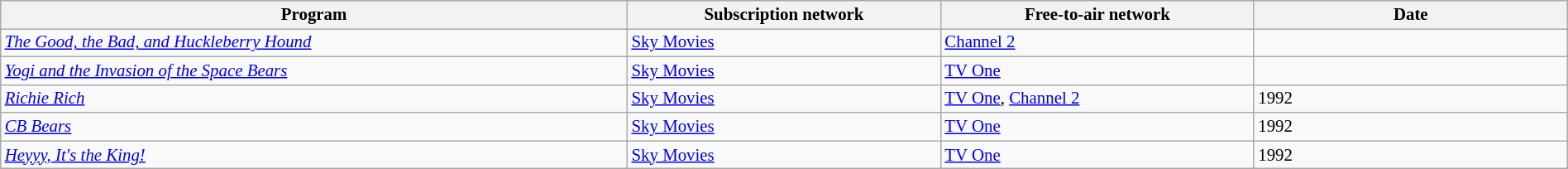<table class="wikitable sortable" width="100%" style="font-size:87%;">
<tr bgcolor="#efefef">
<th width=40%>Program</th>
<th width=20%>Subscription network</th>
<th width=20%>Free-to-air network</th>
<th width=20%>Date</th>
</tr>
<tr>
<td> <em><a href='#'>The Good, the Bad, and Huckleberry Hound</a></em></td>
<td><a href='#'>Sky Movies</a></td>
<td><a href='#'>Channel 2</a></td>
<td></td>
</tr>
<tr>
<td> <em><a href='#'>Yogi and the Invasion of the Space Bears</a></em></td>
<td><a href='#'>Sky Movies</a></td>
<td><a href='#'>TV One</a></td>
<td></td>
</tr>
<tr>
<td> <em><a href='#'>Richie Rich</a></em></td>
<td><a href='#'>Sky Movies</a></td>
<td><a href='#'>TV One</a>, <a href='#'>Channel 2</a></td>
<td>1992</td>
</tr>
<tr>
<td> <em><a href='#'>CB Bears</a></em></td>
<td><a href='#'>Sky Movies</a></td>
<td><a href='#'>TV One</a></td>
<td>1992</td>
</tr>
<tr>
<td> <em><a href='#'>Heyyy, It's the King!</a></em></td>
<td><a href='#'>Sky Movies</a></td>
<td><a href='#'>TV One</a></td>
<td>1992</td>
</tr>
</table>
